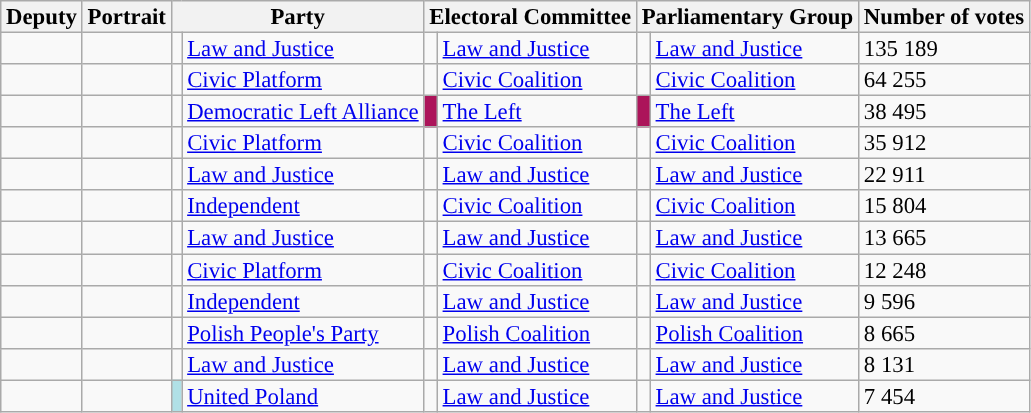<table class="wikitable sortable" style="font-size:95%;line-height:14px;">
<tr>
<th>Deputy</th>
<th>Portrait</th>
<th colspan="2">Party</th>
<th colspan="2">Electoral Committee</th>
<th colspan="2">Parliamentary Group</th>
<th>Number of votes</th>
</tr>
<tr>
<td></td>
<td></td>
<td style="background:"></td>
<td><a href='#'>Law and Justice</a></td>
<td style="background:"></td>
<td><a href='#'>Law and Justice</a></td>
<td style="background:"></td>
<td><a href='#'>Law and Justice</a></td>
<td>135 189</td>
</tr>
<tr>
<td></td>
<td></td>
<td style="background:"></td>
<td><a href='#'>Civic Platform</a></td>
<td style="background:"></td>
<td><a href='#'>Civic Coalition</a></td>
<td style="background:"></td>
<td><a href='#'>Civic Coalition</a></td>
<td>64 255</td>
</tr>
<tr>
<td></td>
<td></td>
<td style="background:"></td>
<td><a href='#'>Democratic Left Alliance</a></td>
<td style="background:#AC145A;"></td>
<td><a href='#'>The Left</a></td>
<td style="background:#AC145A;"></td>
<td><a href='#'>The Left</a></td>
<td>38 495</td>
</tr>
<tr>
<td></td>
<td></td>
<td style="background:"></td>
<td><a href='#'>Civic Platform</a></td>
<td style="background:"></td>
<td><a href='#'>Civic Coalition</a></td>
<td style="background:"></td>
<td><a href='#'>Civic Coalition</a></td>
<td>35 912</td>
</tr>
<tr>
<td></td>
<td></td>
<td style="background:"></td>
<td><a href='#'>Law and Justice</a></td>
<td style="background:"></td>
<td><a href='#'>Law and Justice</a></td>
<td style="background:"></td>
<td><a href='#'>Law and Justice</a></td>
<td>22 911</td>
</tr>
<tr>
<td></td>
<td></td>
<td style="background:"></td>
<td><a href='#'>Independent</a></td>
<td style="background:"></td>
<td><a href='#'>Civic Coalition</a></td>
<td style="background:"></td>
<td><a href='#'>Civic Coalition</a></td>
<td>15 804</td>
</tr>
<tr>
<td></td>
<td></td>
<td style="background:"></td>
<td><a href='#'>Law and Justice</a></td>
<td style="background:"></td>
<td><a href='#'>Law and Justice</a></td>
<td style="background:"></td>
<td><a href='#'>Law and Justice</a></td>
<td>13 665</td>
</tr>
<tr>
<td></td>
<td></td>
<td style="background:"></td>
<td><a href='#'>Civic Platform</a></td>
<td style="background:"></td>
<td><a href='#'>Civic Coalition</a></td>
<td style="background:"></td>
<td><a href='#'>Civic Coalition</a></td>
<td>12 248</td>
</tr>
<tr>
<td></td>
<td></td>
<td style="background:"></td>
<td><a href='#'>Independent</a></td>
<td style="background:"></td>
<td><a href='#'>Law and Justice</a></td>
<td style="background:"></td>
<td><a href='#'>Law and Justice</a></td>
<td>9 596</td>
</tr>
<tr>
<td></td>
<td></td>
<td style="background:"></td>
<td><a href='#'>Polish People's Party</a></td>
<td style="background:"></td>
<td><a href='#'>Polish Coalition</a></td>
<td style="background:"></td>
<td><a href='#'>Polish Coalition</a></td>
<td>8 665</td>
</tr>
<tr>
<td></td>
<td></td>
<td style="background:"></td>
<td><a href='#'>Law and Justice</a></td>
<td style="background:"></td>
<td><a href='#'>Law and Justice</a></td>
<td style="background:"></td>
<td><a href='#'>Law and Justice</a></td>
<td>8 131</td>
</tr>
<tr>
<td></td>
<td></td>
<td style="background:#B0E0E6;"></td>
<td><a href='#'>United Poland</a></td>
<td style="background:"></td>
<td><a href='#'>Law and Justice</a></td>
<td style="background:"></td>
<td><a href='#'>Law and Justice</a></td>
<td>7 454</td>
</tr>
</table>
